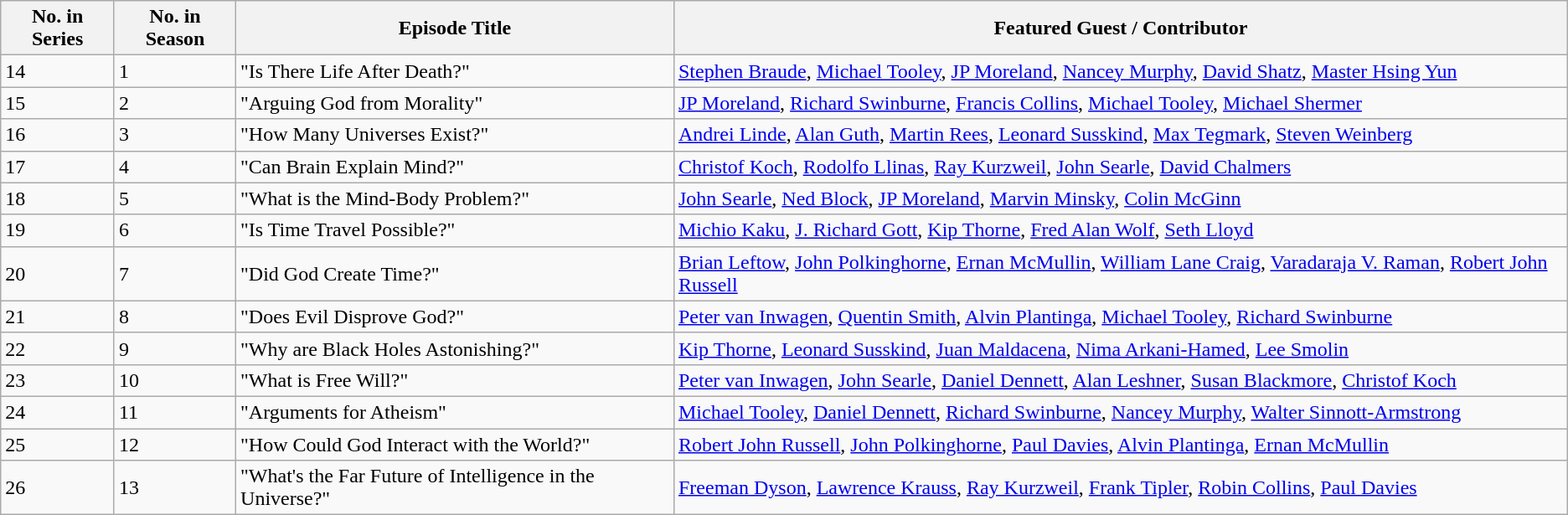<table class="wikitable">
<tr>
<th>No. in Series</th>
<th>No. in Season</th>
<th>Episode Title</th>
<th>Featured Guest / Contributor</th>
</tr>
<tr>
<td>14</td>
<td>1</td>
<td>"Is There Life After Death?"</td>
<td><a href='#'>Stephen Braude</a>, <a href='#'>Michael Tooley</a>, <a href='#'>JP Moreland</a>, <a href='#'>Nancey Murphy</a>, <a href='#'>David Shatz</a>, <a href='#'>Master Hsing Yun</a></td>
</tr>
<tr>
<td>15</td>
<td>2</td>
<td>"Arguing God from Morality"</td>
<td><a href='#'>JP Moreland</a>, <a href='#'>Richard Swinburne</a>, <a href='#'>Francis Collins</a>, <a href='#'>Michael Tooley</a>, <a href='#'>Michael Shermer</a></td>
</tr>
<tr>
<td>16</td>
<td>3</td>
<td>"How Many Universes Exist?"</td>
<td><a href='#'>Andrei Linde</a>, <a href='#'>Alan Guth</a>, <a href='#'>Martin Rees</a>, <a href='#'>Leonard Susskind</a>, <a href='#'>Max Tegmark</a>, <a href='#'>Steven Weinberg</a></td>
</tr>
<tr>
<td>17</td>
<td>4</td>
<td>"Can Brain Explain Mind?"</td>
<td><a href='#'>Christof Koch</a>, <a href='#'>Rodolfo Llinas</a>, <a href='#'>Ray Kurzweil</a>, <a href='#'>John Searle</a>, <a href='#'>David Chalmers</a></td>
</tr>
<tr>
<td>18</td>
<td>5</td>
<td>"What is the Mind-Body Problem?"</td>
<td><a href='#'>John Searle</a>, <a href='#'>Ned Block</a>, <a href='#'>JP Moreland</a>, <a href='#'>Marvin Minsky</a>, <a href='#'>Colin McGinn</a></td>
</tr>
<tr>
<td>19</td>
<td>6</td>
<td>"Is Time Travel Possible?"</td>
<td><a href='#'>Michio Kaku</a>, <a href='#'>J. Richard Gott</a>, <a href='#'>Kip Thorne</a>, <a href='#'>Fred Alan Wolf</a>, <a href='#'>Seth Lloyd</a></td>
</tr>
<tr>
<td>20</td>
<td>7</td>
<td>"Did God Create Time?"</td>
<td><a href='#'>Brian Leftow</a>, <a href='#'>John Polkinghorne</a>, <a href='#'>Ernan McMullin</a>, <a href='#'>William Lane Craig</a>, <a href='#'>Varadaraja V. Raman</a>, <a href='#'>Robert John Russell</a></td>
</tr>
<tr>
<td>21</td>
<td>8</td>
<td>"Does Evil Disprove God?"</td>
<td><a href='#'>Peter van Inwagen</a>, <a href='#'>Quentin Smith</a>, <a href='#'>Alvin Plantinga</a>, <a href='#'>Michael Tooley</a>, <a href='#'>Richard Swinburne</a></td>
</tr>
<tr>
<td>22</td>
<td>9</td>
<td>"Why are Black Holes Astonishing?"</td>
<td><a href='#'>Kip Thorne</a>, <a href='#'>Leonard Susskind</a>, <a href='#'>Juan Maldacena</a>, <a href='#'>Nima Arkani-Hamed</a>, <a href='#'>Lee Smolin</a></td>
</tr>
<tr>
<td>23</td>
<td>10</td>
<td>"What is Free Will?"</td>
<td><a href='#'>Peter van Inwagen</a>, <a href='#'>John Searle</a>, <a href='#'>Daniel Dennett</a>, <a href='#'>Alan Leshner</a>, <a href='#'>Susan Blackmore</a>, <a href='#'>Christof Koch</a></td>
</tr>
<tr>
<td>24</td>
<td>11</td>
<td>"Arguments for Atheism"</td>
<td><a href='#'>Michael Tooley</a>, <a href='#'>Daniel Dennett</a>, <a href='#'>Richard Swinburne</a>, <a href='#'>Nancey Murphy</a>, <a href='#'>Walter Sinnott-Armstrong</a></td>
</tr>
<tr>
<td>25</td>
<td>12</td>
<td>"How Could God Interact with the World?"</td>
<td><a href='#'>Robert John Russell</a>, <a href='#'>John Polkinghorne</a>, <a href='#'>Paul Davies</a>, <a href='#'>Alvin Plantinga</a>, <a href='#'>Ernan McMullin</a></td>
</tr>
<tr>
<td>26</td>
<td>13</td>
<td>"What's the Far Future of Intelligence in the Universe?"</td>
<td><a href='#'>Freeman Dyson</a>, <a href='#'>Lawrence Krauss</a>, <a href='#'>Ray Kurzweil</a>, <a href='#'>Frank Tipler</a>, <a href='#'>Robin Collins</a>, <a href='#'>Paul Davies</a></td>
</tr>
</table>
